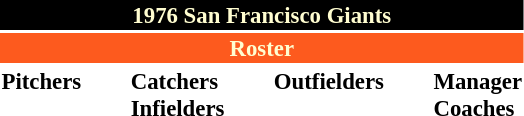<table class="toccolours" style="font-size: 95%;">
<tr>
<th colspan="10" style="background-color: black; color: #FFFDD0; text-align: center;">1976 San Francisco Giants</th>
</tr>
<tr>
<td colspan="10" style="background-color: #fd5a1e; color: #FFFDD0; text-align: center;"><strong>Roster</strong></td>
</tr>
<tr>
<td valign="top"><strong>Pitchers</strong><br>












</td>
<td width="25px"></td>
<td valign="top"><strong>Catchers</strong><br>



<strong>Infielders</strong>










</td>
<td width="25px"></td>
<td valign="top"><strong>Outfielders</strong><br>





</td>
<td width="25px"></td>
<td valign="top"><strong>Manager</strong><br>
<strong>Coaches</strong>



</td>
</tr>
</table>
